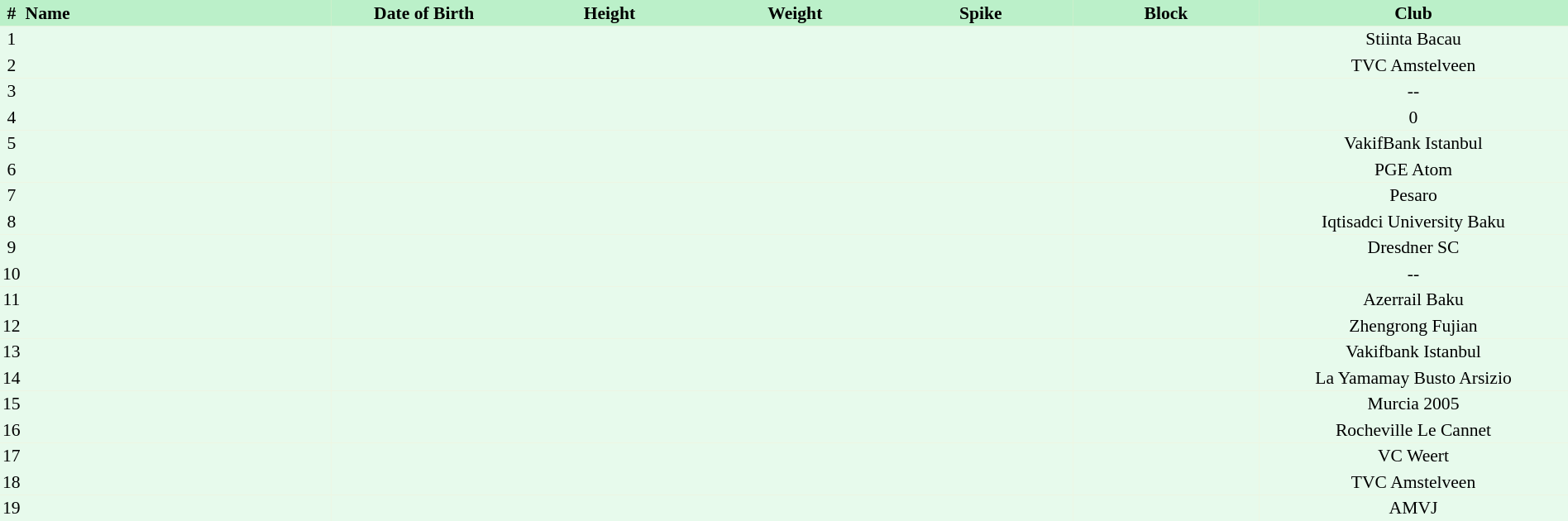<table border=0 cellpadding=2 cellspacing=0  |- bgcolor=#FFECCE style="text-align:center; font-size:90%; width:100%">
<tr bgcolor=#BBF0C9>
<th>#</th>
<th align=left width=20%>Name</th>
<th width=12%>Date of Birth</th>
<th width=12%>Height</th>
<th width=12%>Weight</th>
<th width=12%>Spike</th>
<th width=12%>Block</th>
<th width=20%>Club</th>
</tr>
<tr bgcolor=#E7FAEC>
<td>1</td>
<td align=left></td>
<td align=right></td>
<td></td>
<td></td>
<td></td>
<td></td>
<td>Stiinta Bacau</td>
</tr>
<tr bgcolor=#E7FAEC>
<td>2</td>
<td align=left></td>
<td align=right></td>
<td></td>
<td></td>
<td></td>
<td></td>
<td>TVC Amstelveen</td>
</tr>
<tr bgcolor=#E7FAEC>
<td>3</td>
<td align=left></td>
<td align=right></td>
<td></td>
<td></td>
<td></td>
<td></td>
<td>--</td>
</tr>
<tr bgcolor=#E7FAEC>
<td>4</td>
<td align=left></td>
<td align=right></td>
<td></td>
<td></td>
<td></td>
<td></td>
<td>0</td>
</tr>
<tr bgcolor=#E7FAEC>
<td>5</td>
<td align=left></td>
<td align=right></td>
<td></td>
<td></td>
<td></td>
<td></td>
<td>VakifBank Istanbul</td>
</tr>
<tr bgcolor=#E7FAEC>
<td>6</td>
<td align=left></td>
<td align=right></td>
<td></td>
<td></td>
<td></td>
<td></td>
<td>PGE Atom</td>
</tr>
<tr bgcolor=#E7FAEC>
<td>7</td>
<td align=left></td>
<td align=right></td>
<td></td>
<td></td>
<td></td>
<td></td>
<td>Pesaro</td>
</tr>
<tr bgcolor=#E7FAEC>
<td>8</td>
<td align=left></td>
<td align=right></td>
<td></td>
<td></td>
<td></td>
<td></td>
<td>Iqtisadci University Baku</td>
</tr>
<tr bgcolor=#E7FAEC>
<td>9</td>
<td align=left></td>
<td align=right></td>
<td></td>
<td></td>
<td></td>
<td></td>
<td>Dresdner SC</td>
</tr>
<tr bgcolor=#E7FAEC>
<td>10</td>
<td align=left></td>
<td align=right></td>
<td></td>
<td></td>
<td></td>
<td></td>
<td>--</td>
</tr>
<tr bgcolor=#E7FAEC>
<td>11</td>
<td align=left></td>
<td align=right></td>
<td></td>
<td></td>
<td></td>
<td></td>
<td>Azerrail Baku</td>
</tr>
<tr bgcolor=#E7FAEC>
<td>12</td>
<td align=left></td>
<td align=right></td>
<td></td>
<td></td>
<td></td>
<td></td>
<td>Zhengrong Fujian</td>
</tr>
<tr bgcolor=#E7FAEC>
<td>13</td>
<td align=left></td>
<td align=right></td>
<td></td>
<td></td>
<td></td>
<td></td>
<td>Vakifbank Istanbul</td>
</tr>
<tr bgcolor=#E7FAEC>
<td>14</td>
<td align=left></td>
<td align=right></td>
<td></td>
<td></td>
<td></td>
<td></td>
<td>La Yamamay Busto Arsizio</td>
</tr>
<tr bgcolor=#E7FAEC>
<td>15</td>
<td align=left></td>
<td align=right></td>
<td></td>
<td></td>
<td></td>
<td></td>
<td>Murcia 2005</td>
</tr>
<tr bgcolor=#E7FAEC>
<td>16</td>
<td align=left></td>
<td align=right></td>
<td></td>
<td></td>
<td></td>
<td></td>
<td>Rocheville Le Cannet</td>
</tr>
<tr bgcolor=#E7FAEC>
<td>17</td>
<td align=left></td>
<td align=right></td>
<td></td>
<td></td>
<td></td>
<td></td>
<td>VC Weert</td>
</tr>
<tr bgcolor=#E7FAEC>
<td>18</td>
<td align=left></td>
<td align=right></td>
<td></td>
<td></td>
<td></td>
<td></td>
<td>TVC Amstelveen</td>
</tr>
<tr bgcolor=#E7FAEC>
<td>19</td>
<td align=left></td>
<td align=right></td>
<td></td>
<td></td>
<td></td>
<td></td>
<td>AMVJ</td>
</tr>
</table>
